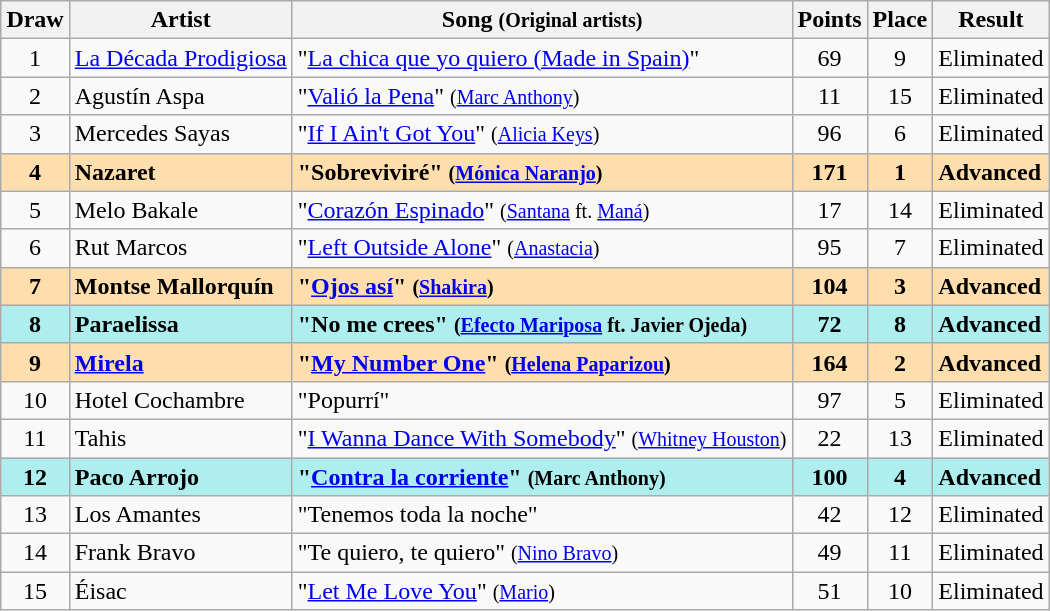<table class="sortable wikitable" style="margin: 1em auto 1em auto; text-align:center">
<tr>
<th>Draw</th>
<th>Artist</th>
<th>Song <small>(Original artists)</small></th>
<th>Points</th>
<th>Place</th>
<th>Result</th>
</tr>
<tr>
<td>1</td>
<td align="left"><a href='#'>La Década Prodigiosa</a></td>
<td align="left">"<a href='#'>La chica que yo quiero (Made in Spain)</a>"</td>
<td>69</td>
<td>9</td>
<td align="left">Eliminated</td>
</tr>
<tr>
<td>2</td>
<td align="left">Agustín Aspa</td>
<td align="left">"<a href='#'>Valió la Pena</a>" <small>(<a href='#'>Marc Anthony</a>)</small></td>
<td>11</td>
<td>15</td>
<td align="left">Eliminated</td>
</tr>
<tr>
<td>3</td>
<td align="left">Mercedes Sayas</td>
<td align="left">"<a href='#'>If I Ain't Got You</a>" <small>(<a href='#'>Alicia Keys</a>)</small></td>
<td>96</td>
<td>6</td>
<td align="left">Eliminated</td>
</tr>
<tr style="font-weight:bold; background:navajowhite;">
<td>4</td>
<td align="left">Nazaret</td>
<td align="left">"Sobreviviré" <small>(<a href='#'>Mónica Naranjo</a>)</small></td>
<td>171</td>
<td>1</td>
<td align="left">Advanced</td>
</tr>
<tr>
<td>5</td>
<td align="left">Melo Bakale</td>
<td align="left">"<a href='#'>Corazón Espinado</a>" <small>(<a href='#'>Santana</a> ft. <a href='#'>Maná</a>)</small></td>
<td>17</td>
<td>14</td>
<td align="left">Eliminated</td>
</tr>
<tr>
<td>6</td>
<td align="left">Rut Marcos</td>
<td align="left">"<a href='#'>Left Outside Alone</a>" <small>(<a href='#'>Anastacia</a>)</small></td>
<td>95</td>
<td>7</td>
<td align="left">Eliminated</td>
</tr>
<tr style="font-weight:bold; background:navajowhite;">
<td>7</td>
<td align="left">Montse Mallorquín</td>
<td align="left">"<a href='#'>Ojos así</a>" <small>(<a href='#'>Shakira</a>)</small></td>
<td>104</td>
<td>3</td>
<td align="left">Advanced</td>
</tr>
<tr style="font-weight:bold; background:paleturquoise;">
<td>8</td>
<td align="left">Paraelissa</td>
<td align="left">"No me crees" <small>(<a href='#'>Efecto Mariposa</a> ft. Javier Ojeda)</small></td>
<td>72</td>
<td>8</td>
<td align="left">Advanced</td>
</tr>
<tr style="font-weight:bold; background:navajowhite;">
<td>9</td>
<td align="left"><a href='#'>Mirela</a></td>
<td align="left">"<a href='#'>My Number One</a>" <small>(<a href='#'>Helena Paparizou</a>)</small></td>
<td>164</td>
<td>2</td>
<td align="left">Advanced</td>
</tr>
<tr>
<td>10</td>
<td align="left">Hotel Cochambre</td>
<td align="left">"Popurrí"</td>
<td>97</td>
<td>5</td>
<td align="left">Eliminated</td>
</tr>
<tr>
<td>11</td>
<td align="left">Tahis</td>
<td align="left">"<a href='#'>I Wanna Dance With Somebody</a>" <small>(<a href='#'>Whitney Houston</a>)</small></td>
<td>22</td>
<td>13</td>
<td align="left">Eliminated</td>
</tr>
<tr style="font-weight:bold; background:paleturquoise;">
<td>12</td>
<td align="left">Paco Arrojo</td>
<td align="left">"<a href='#'>Contra la corriente</a>" <small>(Marc Anthony)</small></td>
<td>100</td>
<td>4</td>
<td align="left">Advanced</td>
</tr>
<tr>
<td>13</td>
<td align="left">Los Amantes</td>
<td align="left">"Tenemos toda la noche"</td>
<td>42</td>
<td>12</td>
<td align="left">Eliminated</td>
</tr>
<tr>
<td>14</td>
<td align="left">Frank Bravo</td>
<td align="left">"Te quiero, te quiero" <small>(<a href='#'>Nino Bravo</a>)</small></td>
<td>49</td>
<td>11</td>
<td align="left">Eliminated</td>
</tr>
<tr>
<td>15</td>
<td align="left">Éisac</td>
<td align="left">"<a href='#'>Let Me Love You</a>" <small>(<a href='#'>Mario</a>)</small></td>
<td>51</td>
<td>10</td>
<td align="left">Eliminated</td>
</tr>
</table>
